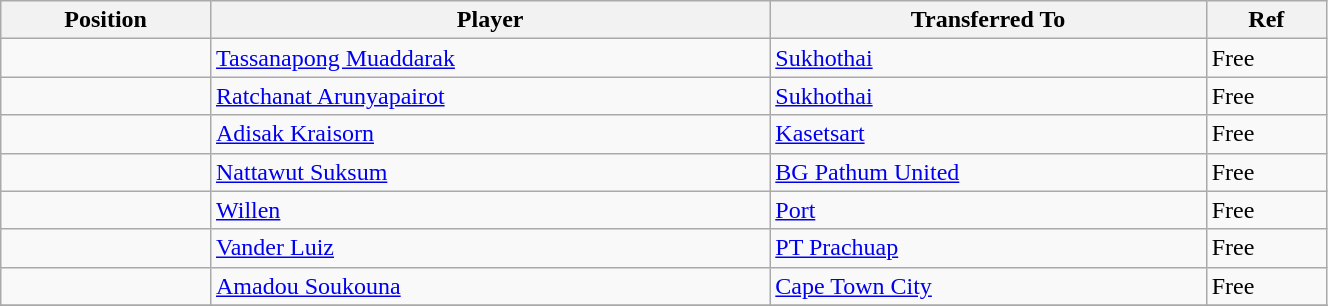<table class="wikitable sortable" style="width:70%; text-align:center; font-size:100%; text-align:left;">
<tr>
<th>Position</th>
<th>Player</th>
<th>Transferred To</th>
<th>Ref</th>
</tr>
<tr>
<td></td>
<td> <a href='#'>Tassanapong Muaddarak</a></td>
<td> <a href='#'>Sukhothai</a></td>
<td>Free</td>
</tr>
<tr>
<td></td>
<td> <a href='#'>Ratchanat Arunyapairot</a></td>
<td> <a href='#'>Sukhothai</a></td>
<td>Free</td>
</tr>
<tr>
<td></td>
<td> <a href='#'>Adisak Kraisorn</a></td>
<td> <a href='#'>Kasetsart</a></td>
<td>Free</td>
</tr>
<tr>
<td></td>
<td> <a href='#'>Nattawut Suksum</a></td>
<td> <a href='#'>BG Pathum United</a></td>
<td>Free </td>
</tr>
<tr>
<td></td>
<td> <a href='#'>Willen</a></td>
<td> <a href='#'>Port</a></td>
<td>Free </td>
</tr>
<tr>
<td></td>
<td> <a href='#'>Vander Luiz</a></td>
<td> <a href='#'>PT Prachuap</a></td>
<td>Free</td>
</tr>
<tr>
<td></td>
<td> <a href='#'>Amadou Soukouna</a></td>
<td> <a href='#'>Cape Town City</a></td>
<td>Free</td>
</tr>
<tr>
</tr>
</table>
